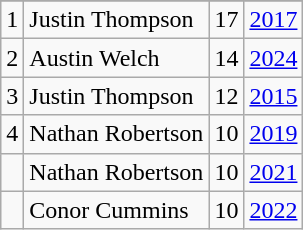<table class="wikitable">
<tr>
</tr>
<tr>
<td>1</td>
<td>Justin Thompson</td>
<td>17</td>
<td><a href='#'>2017</a></td>
</tr>
<tr>
<td>2</td>
<td>Austin Welch</td>
<td>14</td>
<td><a href='#'>2024</a></td>
</tr>
<tr>
<td>3</td>
<td>Justin Thompson</td>
<td>12</td>
<td><a href='#'>2015</a></td>
</tr>
<tr>
<td>4</td>
<td>Nathan Robertson</td>
<td>10</td>
<td><a href='#'>2019</a></td>
</tr>
<tr>
<td></td>
<td>Nathan Robertson</td>
<td>10</td>
<td><a href='#'>2021</a></td>
</tr>
<tr>
<td></td>
<td>Conor Cummins</td>
<td>10</td>
<td><a href='#'>2022</a></td>
</tr>
</table>
